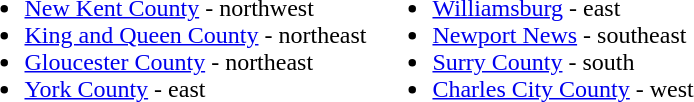<table>
<tr valign=top>
<td><br><ul><li><a href='#'>New Kent County</a> - northwest</li><li><a href='#'>King and Queen County</a> - northeast</li><li><a href='#'>Gloucester County</a> - northeast</li><li><a href='#'>York County</a> - east</li></ul></td>
<td><br><ul><li><a href='#'>Williamsburg</a> - east</li><li><a href='#'>Newport News</a> - southeast</li><li><a href='#'>Surry County</a> - south</li><li><a href='#'>Charles City County</a> - west</li></ul></td>
</tr>
</table>
